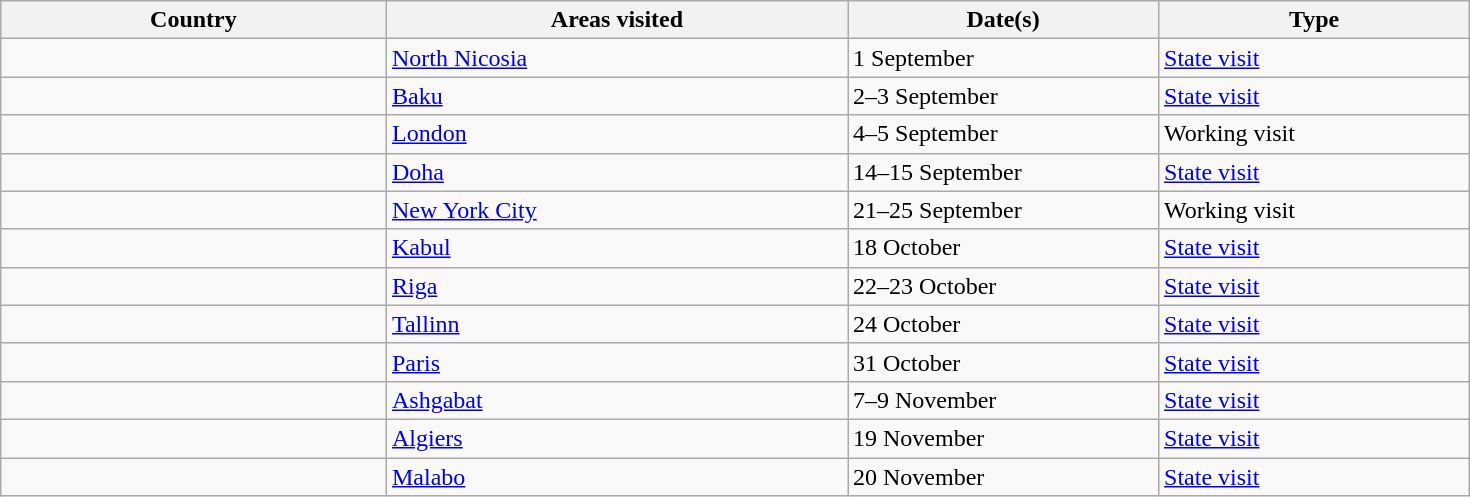<table class="wikitable" style="margin: 1em auto 1em auto">
<tr>
<th width=250>Country</th>
<th width=300>Areas visited</th>
<th width=200>Date(s)</th>
<th width=200>Type</th>
</tr>
<tr>
<td></td>
<td><a href='#'>North Nicosia</a></td>
<td>1 September</td>
<td><a href='#'>State visit</a></td>
</tr>
<tr>
<td></td>
<td><a href='#'>Baku</a></td>
<td>2–3 September</td>
<td><a href='#'>State visit</a></td>
</tr>
<tr>
<td></td>
<td><a href='#'>London</a></td>
<td>4–5 September</td>
<td>Working visit</td>
</tr>
<tr>
<td></td>
<td><a href='#'>Doha</a></td>
<td>14–15 September</td>
<td><a href='#'>State visit</a></td>
</tr>
<tr>
<td></td>
<td><a href='#'>New York City</a></td>
<td>21–25 September</td>
<td>Working visit</td>
</tr>
<tr>
<td></td>
<td><a href='#'>Kabul</a></td>
<td>18 October</td>
<td><a href='#'>State visit</a></td>
</tr>
<tr>
<td></td>
<td><a href='#'>Riga</a></td>
<td>22–23 October</td>
<td><a href='#'>State visit</a></td>
</tr>
<tr>
<td></td>
<td><a href='#'>Tallinn</a></td>
<td>24 October</td>
<td><a href='#'>State visit</a></td>
</tr>
<tr>
<td></td>
<td><a href='#'>Paris</a></td>
<td>31 October</td>
<td><a href='#'>State visit</a></td>
</tr>
<tr>
<td></td>
<td><a href='#'>Ashgabat</a></td>
<td>7–9 November</td>
<td><a href='#'>State visit</a></td>
</tr>
<tr>
<td></td>
<td><a href='#'>Algiers</a></td>
<td>19 November</td>
<td><a href='#'>State visit</a></td>
</tr>
<tr>
<td></td>
<td><a href='#'>Malabo</a></td>
<td>20 November</td>
<td><a href='#'>State visit</a></td>
</tr>
</table>
